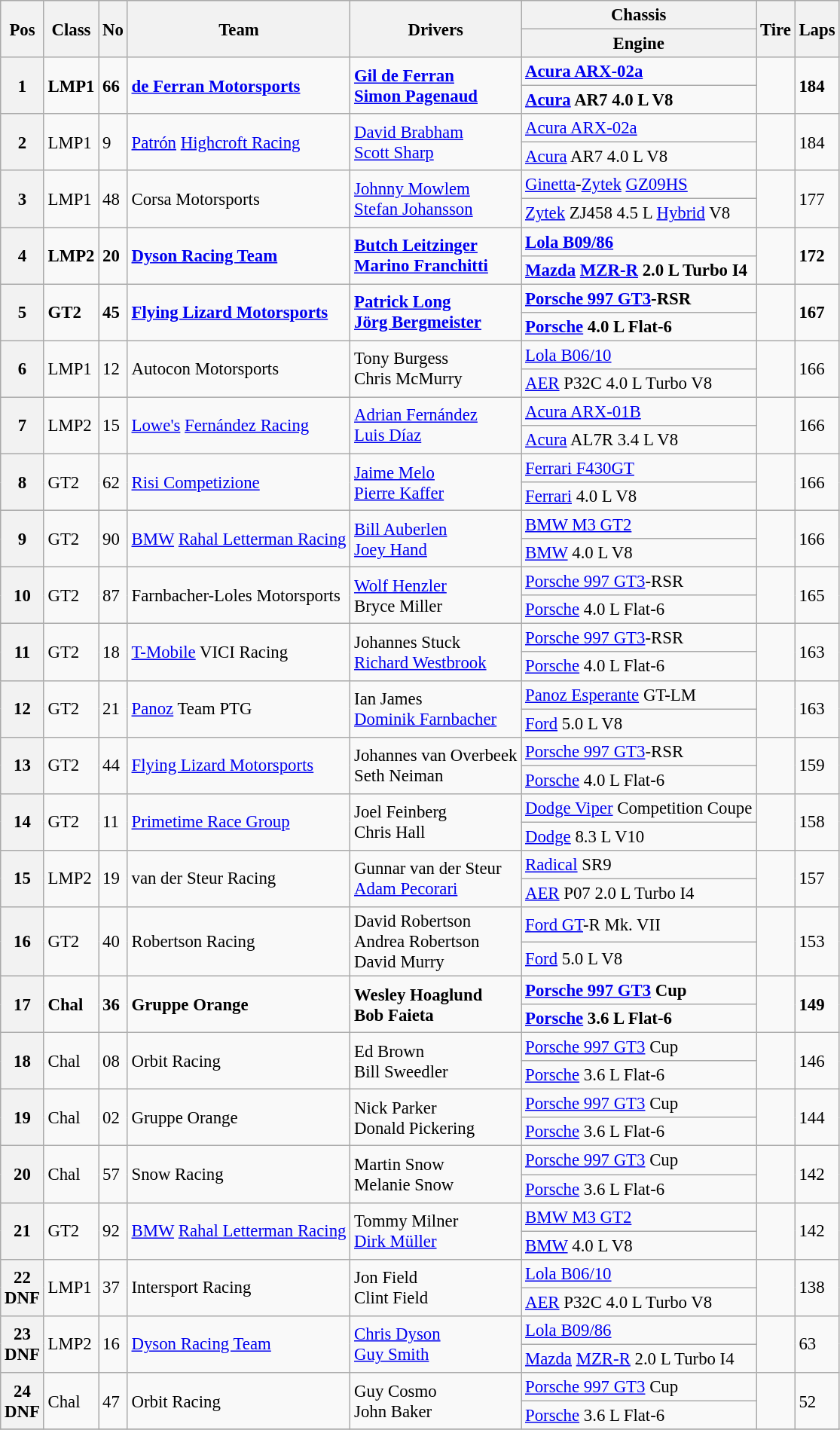<table class="wikitable" style="font-size: 95%;">
<tr>
<th rowspan=2>Pos</th>
<th rowspan=2>Class</th>
<th rowspan=2>No</th>
<th rowspan=2>Team</th>
<th rowspan=2>Drivers</th>
<th>Chassis</th>
<th rowspan=2>Tire</th>
<th rowspan=2>Laps</th>
</tr>
<tr>
<th>Engine</th>
</tr>
<tr style="font-weight:bold">
<th rowspan=2>1</th>
<td rowspan=2>LMP1</td>
<td rowspan=2>66</td>
<td rowspan=2> <a href='#'>de Ferran Motorsports</a></td>
<td rowspan=2> <a href='#'>Gil de Ferran</a><br> <a href='#'>Simon Pagenaud</a></td>
<td><a href='#'>Acura ARX-02a</a></td>
<td rowspan=2></td>
<td rowspan=2>184</td>
</tr>
<tr style="font-weight:bold">
<td><a href='#'>Acura</a> AR7 4.0 L V8</td>
</tr>
<tr>
<th rowspan=2>2</th>
<td rowspan=2>LMP1</td>
<td rowspan=2>9</td>
<td rowspan=2> <a href='#'>Patrón</a> <a href='#'>Highcroft Racing</a></td>
<td rowspan=2> <a href='#'>David Brabham</a><br> <a href='#'>Scott Sharp</a></td>
<td><a href='#'>Acura ARX-02a</a></td>
<td rowspan=2></td>
<td rowspan=2>184</td>
</tr>
<tr>
<td><a href='#'>Acura</a> AR7 4.0 L V8</td>
</tr>
<tr>
<th rowspan=2>3</th>
<td rowspan=2>LMP1</td>
<td rowspan=2>48</td>
<td rowspan=2> Corsa Motorsports</td>
<td rowspan=2> <a href='#'>Johnny Mowlem</a><br> <a href='#'>Stefan Johansson</a></td>
<td><a href='#'>Ginetta</a>-<a href='#'>Zytek</a> <a href='#'>GZ09HS</a></td>
<td rowspan=2></td>
<td rowspan=2>177</td>
</tr>
<tr>
<td><a href='#'>Zytek</a> ZJ458 4.5 L <a href='#'>Hybrid</a> V8</td>
</tr>
<tr style="font-weight:bold">
<th rowspan=2>4</th>
<td rowspan=2>LMP2</td>
<td rowspan=2>20</td>
<td rowspan=2> <a href='#'>Dyson Racing Team</a></td>
<td rowspan=2> <a href='#'>Butch Leitzinger</a><br> <a href='#'>Marino Franchitti</a></td>
<td><a href='#'>Lola B09/86</a></td>
<td rowspan=2></td>
<td rowspan=2>172</td>
</tr>
<tr style="font-weight:bold">
<td><a href='#'>Mazda</a> <a href='#'>MZR-R</a> 2.0 L Turbo I4</td>
</tr>
<tr style="font-weight:bold">
<th rowspan=2>5</th>
<td rowspan=2>GT2</td>
<td rowspan=2>45</td>
<td rowspan=2> <a href='#'>Flying Lizard Motorsports</a></td>
<td rowspan=2> <a href='#'>Patrick Long</a><br> <a href='#'>Jörg Bergmeister</a></td>
<td><a href='#'>Porsche 997 GT3</a>-RSR</td>
<td rowspan=2></td>
<td rowspan=2>167</td>
</tr>
<tr style="font-weight:bold">
<td><a href='#'>Porsche</a> 4.0 L Flat-6</td>
</tr>
<tr>
<th rowspan=2>6</th>
<td rowspan=2>LMP1</td>
<td rowspan=2>12</td>
<td rowspan=2> Autocon Motorsports</td>
<td rowspan=2> Tony Burgess<br> Chris McMurry</td>
<td><a href='#'>Lola B06/10</a></td>
<td rowspan=2></td>
<td rowspan=2>166</td>
</tr>
<tr>
<td><a href='#'>AER</a> P32C 4.0 L Turbo V8</td>
</tr>
<tr>
<th rowspan=2>7</th>
<td rowspan=2>LMP2</td>
<td rowspan=2>15</td>
<td rowspan=2> <a href='#'>Lowe's</a> <a href='#'>Fernández Racing</a></td>
<td rowspan=2> <a href='#'>Adrian Fernández</a><br> <a href='#'>Luis Díaz</a></td>
<td><a href='#'>Acura ARX-01B</a></td>
<td rowspan=2></td>
<td rowspan=2>166</td>
</tr>
<tr>
<td><a href='#'>Acura</a> AL7R 3.4 L V8</td>
</tr>
<tr>
<th rowspan=2>8</th>
<td rowspan=2>GT2</td>
<td rowspan=2>62</td>
<td rowspan=2> <a href='#'>Risi Competizione</a></td>
<td rowspan=2> <a href='#'>Jaime Melo</a><br> <a href='#'>Pierre Kaffer</a></td>
<td><a href='#'>Ferrari F430GT</a></td>
<td rowspan=2></td>
<td rowspan=2>166</td>
</tr>
<tr>
<td><a href='#'>Ferrari</a> 4.0 L V8</td>
</tr>
<tr>
<th rowspan=2>9</th>
<td rowspan=2>GT2</td>
<td rowspan=2>90</td>
<td rowspan=2> <a href='#'>BMW</a> <a href='#'>Rahal Letterman Racing</a></td>
<td rowspan=2> <a href='#'>Bill Auberlen</a><br> <a href='#'>Joey Hand</a></td>
<td><a href='#'>BMW M3 GT2</a></td>
<td rowspan=2></td>
<td rowspan=2>166</td>
</tr>
<tr>
<td><a href='#'>BMW</a> 4.0 L V8</td>
</tr>
<tr>
<th rowspan=2>10</th>
<td rowspan=2>GT2</td>
<td rowspan=2>87</td>
<td rowspan=2> Farnbacher-Loles Motorsports</td>
<td rowspan=2> <a href='#'>Wolf Henzler</a><br> Bryce Miller</td>
<td><a href='#'>Porsche 997 GT3</a>-RSR</td>
<td rowspan=2></td>
<td rowspan=2>165</td>
</tr>
<tr>
<td><a href='#'>Porsche</a> 4.0 L Flat-6</td>
</tr>
<tr>
<th rowspan=2>11</th>
<td rowspan=2>GT2</td>
<td rowspan=2>18</td>
<td rowspan=2> <a href='#'>T-Mobile</a> VICI Racing</td>
<td rowspan=2> Johannes Stuck<br> <a href='#'>Richard Westbrook</a></td>
<td><a href='#'>Porsche 997 GT3</a>-RSR</td>
<td rowspan=2></td>
<td rowspan=2>163</td>
</tr>
<tr>
<td><a href='#'>Porsche</a> 4.0 L Flat-6</td>
</tr>
<tr>
<th rowspan=2>12</th>
<td rowspan=2>GT2</td>
<td rowspan=2>21</td>
<td rowspan=2> <a href='#'>Panoz</a> Team PTG</td>
<td rowspan=2> Ian James<br> <a href='#'>Dominik Farnbacher</a></td>
<td><a href='#'>Panoz Esperante</a> GT-LM</td>
<td rowspan=2></td>
<td rowspan=2>163</td>
</tr>
<tr>
<td><a href='#'>Ford</a> 5.0 L V8</td>
</tr>
<tr>
<th rowspan=2>13</th>
<td rowspan=2>GT2</td>
<td rowspan=2>44</td>
<td rowspan=2> <a href='#'>Flying Lizard Motorsports</a></td>
<td rowspan=2> Johannes van Overbeek<br> Seth Neiman</td>
<td><a href='#'>Porsche 997 GT3</a>-RSR</td>
<td rowspan=2></td>
<td rowspan=2>159</td>
</tr>
<tr>
<td><a href='#'>Porsche</a> 4.0 L Flat-6</td>
</tr>
<tr>
<th rowspan=2>14</th>
<td rowspan=2>GT2</td>
<td rowspan=2>11</td>
<td rowspan=2> <a href='#'>Primetime Race Group</a></td>
<td rowspan=2> Joel Feinberg<br> Chris Hall</td>
<td><a href='#'>Dodge Viper</a> Competition Coupe</td>
<td rowspan=2></td>
<td rowspan=2>158</td>
</tr>
<tr>
<td><a href='#'>Dodge</a> 8.3 L V10</td>
</tr>
<tr>
<th rowspan=2>15</th>
<td rowspan=2>LMP2</td>
<td rowspan=2>19</td>
<td rowspan=2> van der Steur Racing</td>
<td rowspan=2> Gunnar van der Steur<br> <a href='#'>Adam Pecorari</a></td>
<td><a href='#'>Radical</a> SR9</td>
<td rowspan=2></td>
<td rowspan=2>157</td>
</tr>
<tr>
<td><a href='#'>AER</a> P07 2.0 L Turbo I4</td>
</tr>
<tr>
<th rowspan=2>16</th>
<td rowspan=2>GT2</td>
<td rowspan=2>40</td>
<td rowspan=2> Robertson Racing</td>
<td rowspan=2> David Robertson<br> Andrea Robertson<br> David Murry</td>
<td><a href='#'>Ford GT</a>-R Mk. VII</td>
<td rowspan=2></td>
<td rowspan=2>153</td>
</tr>
<tr>
<td><a href='#'>Ford</a> 5.0 L V8</td>
</tr>
<tr style="font-weight:bold">
<th rowspan=2>17</th>
<td rowspan=2>Chal</td>
<td rowspan=2>36</td>
<td rowspan=2> Gruppe Orange</td>
<td rowspan=2> Wesley Hoaglund<br> Bob Faieta</td>
<td><a href='#'>Porsche 997 GT3</a> Cup</td>
<td rowspan=2></td>
<td rowspan=2>149</td>
</tr>
<tr style="font-weight:bold">
<td><a href='#'>Porsche</a> 3.6 L Flat-6</td>
</tr>
<tr>
<th rowspan=2>18</th>
<td rowspan=2>Chal</td>
<td rowspan=2>08</td>
<td rowspan=2> Orbit Racing</td>
<td rowspan=2> Ed Brown<br> Bill Sweedler</td>
<td><a href='#'>Porsche 997 GT3</a> Cup</td>
<td rowspan=2></td>
<td rowspan=2>146</td>
</tr>
<tr>
<td><a href='#'>Porsche</a> 3.6 L Flat-6</td>
</tr>
<tr>
<th rowspan=2>19</th>
<td rowspan=2>Chal</td>
<td rowspan=2>02</td>
<td rowspan=2> Gruppe Orange</td>
<td rowspan=2> Nick Parker<br> Donald Pickering</td>
<td><a href='#'>Porsche 997 GT3</a> Cup</td>
<td rowspan=2></td>
<td rowspan=2>144</td>
</tr>
<tr>
<td><a href='#'>Porsche</a> 3.6 L Flat-6</td>
</tr>
<tr>
<th rowspan=2>20</th>
<td rowspan=2>Chal</td>
<td rowspan=2>57</td>
<td rowspan=2> Snow Racing</td>
<td rowspan=2> Martin Snow<br> Melanie Snow</td>
<td><a href='#'>Porsche 997 GT3</a> Cup</td>
<td rowspan=2></td>
<td rowspan=2>142</td>
</tr>
<tr>
<td><a href='#'>Porsche</a> 3.6 L Flat-6</td>
</tr>
<tr>
<th rowspan=2>21</th>
<td rowspan=2>GT2</td>
<td rowspan=2>92</td>
<td rowspan=2> <a href='#'>BMW</a> <a href='#'>Rahal Letterman Racing</a></td>
<td rowspan=2> Tommy Milner<br> <a href='#'>Dirk Müller</a></td>
<td><a href='#'>BMW M3 GT2</a></td>
<td rowspan=2></td>
<td rowspan=2>142</td>
</tr>
<tr>
<td><a href='#'>BMW</a> 4.0 L V8</td>
</tr>
<tr>
<th rowspan=2>22<br>DNF</th>
<td rowspan=2>LMP1</td>
<td rowspan=2>37</td>
<td rowspan=2> Intersport Racing</td>
<td rowspan=2> Jon Field<br> Clint Field</td>
<td><a href='#'>Lola B06/10</a></td>
<td rowspan=2></td>
<td rowspan=2>138</td>
</tr>
<tr>
<td><a href='#'>AER</a> P32C 4.0 L Turbo V8</td>
</tr>
<tr>
<th rowspan=2>23<br>DNF</th>
<td rowspan=2>LMP2</td>
<td rowspan=2>16</td>
<td rowspan=2> <a href='#'>Dyson Racing Team</a></td>
<td rowspan=2> <a href='#'>Chris Dyson</a><br> <a href='#'>Guy Smith</a></td>
<td><a href='#'>Lola B09/86</a></td>
<td rowspan=2></td>
<td rowspan=2>63</td>
</tr>
<tr>
<td><a href='#'>Mazda</a> <a href='#'>MZR-R</a> 2.0 L Turbo I4</td>
</tr>
<tr>
<th rowspan=2>24<br>DNF</th>
<td rowspan=2>Chal</td>
<td rowspan=2>47</td>
<td rowspan=2> Orbit Racing</td>
<td rowspan=2> Guy Cosmo<br> John Baker</td>
<td><a href='#'>Porsche 997 GT3</a> Cup</td>
<td rowspan=2></td>
<td rowspan=2>52</td>
</tr>
<tr>
<td><a href='#'>Porsche</a> 3.6 L Flat-6</td>
</tr>
<tr>
</tr>
</table>
